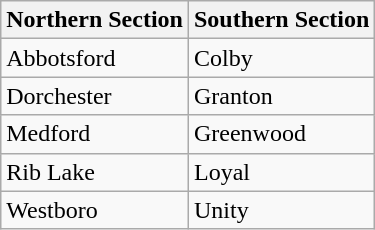<table class="wikitable">
<tr>
<th>Northern Section</th>
<th>Southern Section</th>
</tr>
<tr>
<td>Abbotsford</td>
<td>Colby</td>
</tr>
<tr>
<td>Dorchester</td>
<td>Granton</td>
</tr>
<tr>
<td>Medford</td>
<td>Greenwood</td>
</tr>
<tr>
<td>Rib Lake</td>
<td>Loyal</td>
</tr>
<tr>
<td>Westboro</td>
<td>Unity</td>
</tr>
</table>
